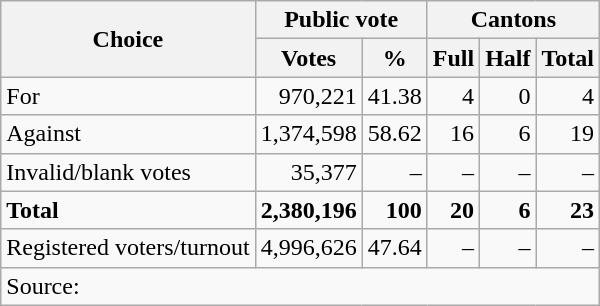<table class=wikitable style=text-align:right>
<tr>
<th rowspan=2>Choice</th>
<th colspan=2>Public vote</th>
<th colspan=3>Cantons</th>
</tr>
<tr>
<th>Votes</th>
<th>%</th>
<th>Full</th>
<th>Half</th>
<th>Total</th>
</tr>
<tr>
<td align=left>For</td>
<td>970,221</td>
<td>41.38</td>
<td>4</td>
<td>0</td>
<td>4</td>
</tr>
<tr>
<td align=left>Against</td>
<td>1,374,598</td>
<td>58.62</td>
<td>16</td>
<td>6</td>
<td>19</td>
</tr>
<tr>
<td align=left>Invalid/blank votes</td>
<td>35,377</td>
<td>–</td>
<td>–</td>
<td>–</td>
<td>–</td>
</tr>
<tr>
<td align=left><strong>Total</strong></td>
<td><strong>2,380,196</strong></td>
<td><strong>100</strong></td>
<td><strong>20</strong></td>
<td><strong>6</strong></td>
<td><strong>23</strong></td>
</tr>
<tr>
<td align=left>Registered voters/turnout</td>
<td>4,996,626</td>
<td>47.64</td>
<td>–</td>
<td>–</td>
<td>–</td>
</tr>
<tr>
<td align=left colspan=6>Source: </td>
</tr>
</table>
